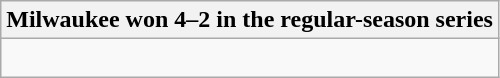<table class="wikitable collapsible collapsed">
<tr>
<th>Milwaukee won 4–2 in the regular-season series</th>
</tr>
<tr>
<td><br>




</td>
</tr>
</table>
